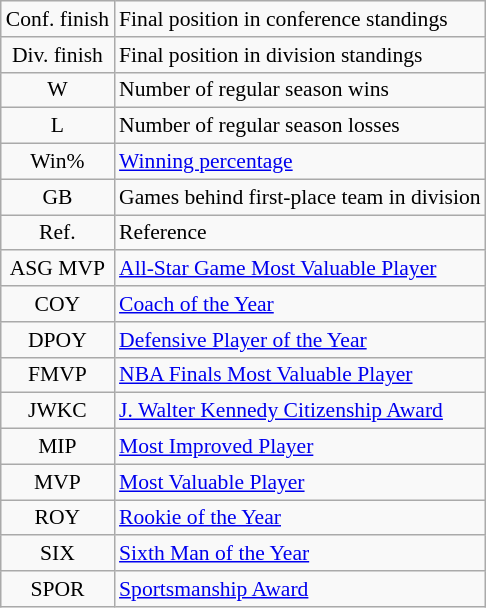<table class="wikitable" style="font-size:90%">
<tr>
<td align=center>Conf. finish</td>
<td>Final position in conference standings</td>
</tr>
<tr>
<td align=center>Div. finish</td>
<td>Final position in division standings</td>
</tr>
<tr>
<td align=center>W</td>
<td>Number of regular season wins</td>
</tr>
<tr>
<td align=center>L</td>
<td>Number of regular season losses</td>
</tr>
<tr>
<td align=center>Win%</td>
<td><a href='#'>Winning percentage</a></td>
</tr>
<tr>
<td align=center>GB</td>
<td>Games behind first-place team in division</td>
</tr>
<tr>
<td align=center>Ref.</td>
<td>Reference</td>
</tr>
<tr>
<td align=center>ASG MVP</td>
<td><a href='#'>All-Star Game Most Valuable Player</a></td>
</tr>
<tr>
<td align=center>COY</td>
<td><a href='#'>Coach of the Year</a></td>
</tr>
<tr>
<td align=center>DPOY</td>
<td><a href='#'>Defensive Player of the Year</a></td>
</tr>
<tr>
<td align=center>FMVP</td>
<td><a href='#'>NBA Finals Most Valuable Player</a></td>
</tr>
<tr>
<td align=center>JWKC</td>
<td><a href='#'>J. Walter Kennedy Citizenship Award</a></td>
</tr>
<tr>
<td align=center>MIP</td>
<td><a href='#'>Most Improved Player</a></td>
</tr>
<tr>
<td align=center>MVP</td>
<td><a href='#'>Most Valuable Player</a></td>
</tr>
<tr>
<td align=center>ROY</td>
<td><a href='#'>Rookie of the Year</a></td>
</tr>
<tr>
<td align=center>SIX</td>
<td><a href='#'>Sixth Man of the Year</a></td>
</tr>
<tr>
<td align=center>SPOR</td>
<td><a href='#'>Sportsmanship Award</a></td>
</tr>
</table>
